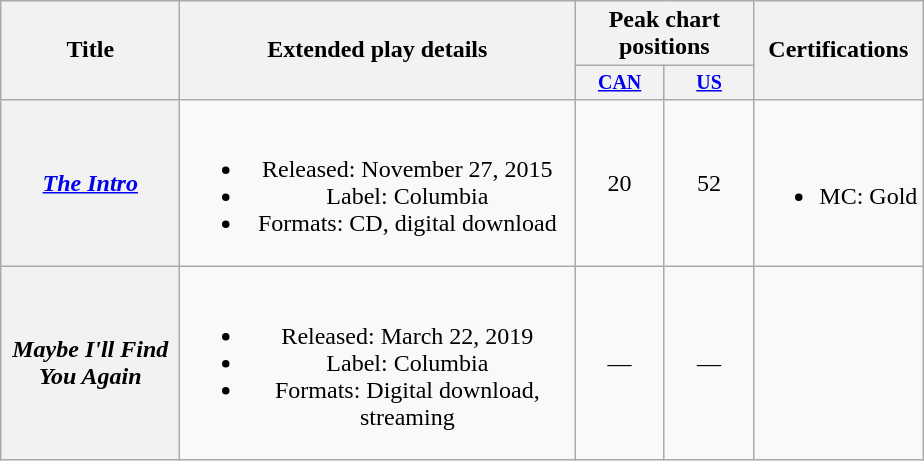<table class="wikitable plainrowheaders" style="text-align:center;">
<tr>
<th rowspan="2" style="width:7em;">Title</th>
<th rowspan="2" style="width:16em;">Extended play details</th>
<th colspan="2">Peak chart positions</th>
<th rowspan="2">Certifications</th>
</tr>
<tr style="font-size:smaller;">
<th scope="col" style="width:4em;"><a href='#'>CAN</a><br></th>
<th scope="col" style="width:4em;"><a href='#'>US</a><br></th>
</tr>
<tr>
<th scope="row"><em><a href='#'>The Intro</a></em></th>
<td><br><ul><li>Released: November 27, 2015</li><li>Label: Columbia</li><li>Formats: CD, digital download</li></ul></td>
<td>20</td>
<td>52</td>
<td><br><ul><li>MC: Gold</li></ul></td>
</tr>
<tr>
<th scope="row"><em>Maybe I'll Find You Again</em></th>
<td><br><ul><li>Released: March 22, 2019</li><li>Label: Columbia</li><li>Formats: Digital download, streaming</li></ul></td>
<td>—</td>
<td>—</td>
<td></td>
</tr>
</table>
